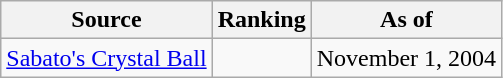<table class="wikitable" style="text-align:center">
<tr>
<th>Source</th>
<th>Ranking</th>
<th>As of</th>
</tr>
<tr>
<td align=left><a href='#'>Sabato's Crystal Ball</a></td>
<td></td>
<td>November 1, 2004</td>
</tr>
</table>
